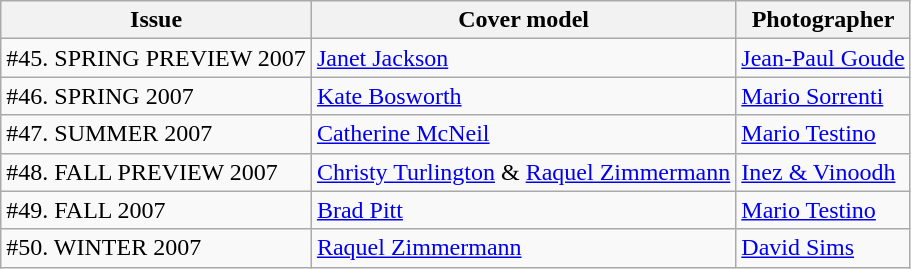<table class="sortable wikitable">
<tr>
<th>Issue</th>
<th>Cover model</th>
<th>Photographer</th>
</tr>
<tr>
<td>#45. SPRING PREVIEW 2007</td>
<td><a href='#'>Janet Jackson</a></td>
<td><a href='#'>Jean-Paul Goude</a></td>
</tr>
<tr>
<td>#46. SPRING 2007</td>
<td><a href='#'>Kate Bosworth</a></td>
<td><a href='#'>Mario Sorrenti</a></td>
</tr>
<tr>
<td>#47. SUMMER 2007</td>
<td><a href='#'>Catherine McNeil</a></td>
<td><a href='#'>Mario Testino</a></td>
</tr>
<tr>
<td>#48. FALL PREVIEW 2007</td>
<td><a href='#'>Christy Turlington</a> & <a href='#'>Raquel Zimmermann</a></td>
<td><a href='#'>Inez & Vinoodh</a></td>
</tr>
<tr>
<td>#49. FALL 2007</td>
<td><a href='#'>Brad Pitt</a></td>
<td><a href='#'>Mario Testino</a></td>
</tr>
<tr>
<td>#50. WINTER 2007</td>
<td><a href='#'>Raquel Zimmermann</a></td>
<td><a href='#'>David Sims</a></td>
</tr>
</table>
